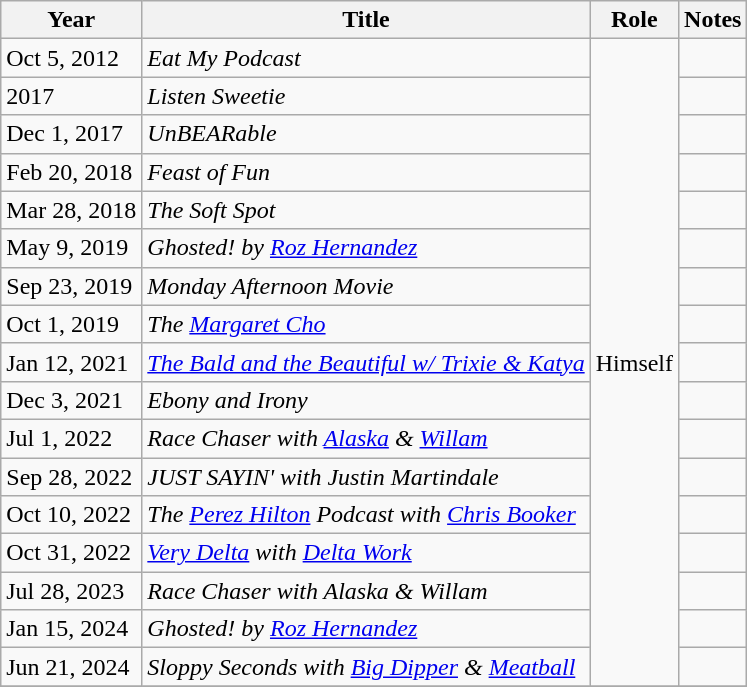<table class="wikitable sortable">
<tr>
<th>Year</th>
<th>Title</th>
<th>Role</th>
<th class="unsortable">Notes</th>
</tr>
<tr>
<td>Oct 5, 2012</td>
<td><em>Eat My Podcast</em></td>
<td rowspan="17">Himself</td>
<td></td>
</tr>
<tr>
<td>2017</td>
<td><em>Listen Sweetie</em></td>
<td></td>
</tr>
<tr>
<td>Dec 1, 2017</td>
<td><em>UnBEARable</em></td>
<td></td>
</tr>
<tr>
<td>Feb 20, 2018</td>
<td><em>Feast of Fun</em></td>
<td></td>
</tr>
<tr>
<td>Mar 28, 2018</td>
<td><em>The Soft Spot</em></td>
<td></td>
</tr>
<tr>
<td>May 9, 2019</td>
<td><em>Ghosted! by <a href='#'>Roz Hernandez</a></em></td>
<td></td>
</tr>
<tr>
<td>Sep 23, 2019</td>
<td><em>Monday Afternoon Movie</em></td>
<td></td>
</tr>
<tr>
<td>Oct 1, 2019</td>
<td><em>The <a href='#'>Margaret Cho</a></em></td>
<td></td>
</tr>
<tr>
<td>Jan 12, 2021</td>
<td><em><a href='#'>The Bald and the Beautiful w/ Trixie & Katya</a></em></td>
<td></td>
</tr>
<tr>
<td>Dec 3, 2021</td>
<td><em>Ebony and Irony</em></td>
<td></td>
</tr>
<tr>
<td>Jul 1, 2022</td>
<td><em>Race Chaser with <a href='#'>Alaska</a> & <a href='#'>Willam</a></em></td>
<td></td>
</tr>
<tr>
<td>Sep 28, 2022</td>
<td><em>JUST SAYIN' with Justin Martindale</em></td>
<td></td>
</tr>
<tr>
<td>Oct 10, 2022</td>
<td><em>The <a href='#'>Perez Hilton</a> Podcast with <a href='#'>Chris Booker</a></em></td>
<td></td>
</tr>
<tr>
<td>Oct 31, 2022</td>
<td><em><a href='#'>Very Delta</a> with <a href='#'>Delta Work</a></em></td>
<td></td>
</tr>
<tr>
<td>Jul 28, 2023</td>
<td><em>Race Chaser with Alaska & Willam</em></td>
<td></td>
</tr>
<tr>
<td>Jan 15, 2024</td>
<td><em>Ghosted! by <a href='#'>Roz Hernandez</a></em></td>
<td></td>
</tr>
<tr>
<td>Jun 21, 2024</td>
<td><em>Sloppy Seconds with <a href='#'>Big Dipper</a> & <a href='#'>Meatball</a></em></td>
<td></td>
</tr>
<tr>
</tr>
</table>
